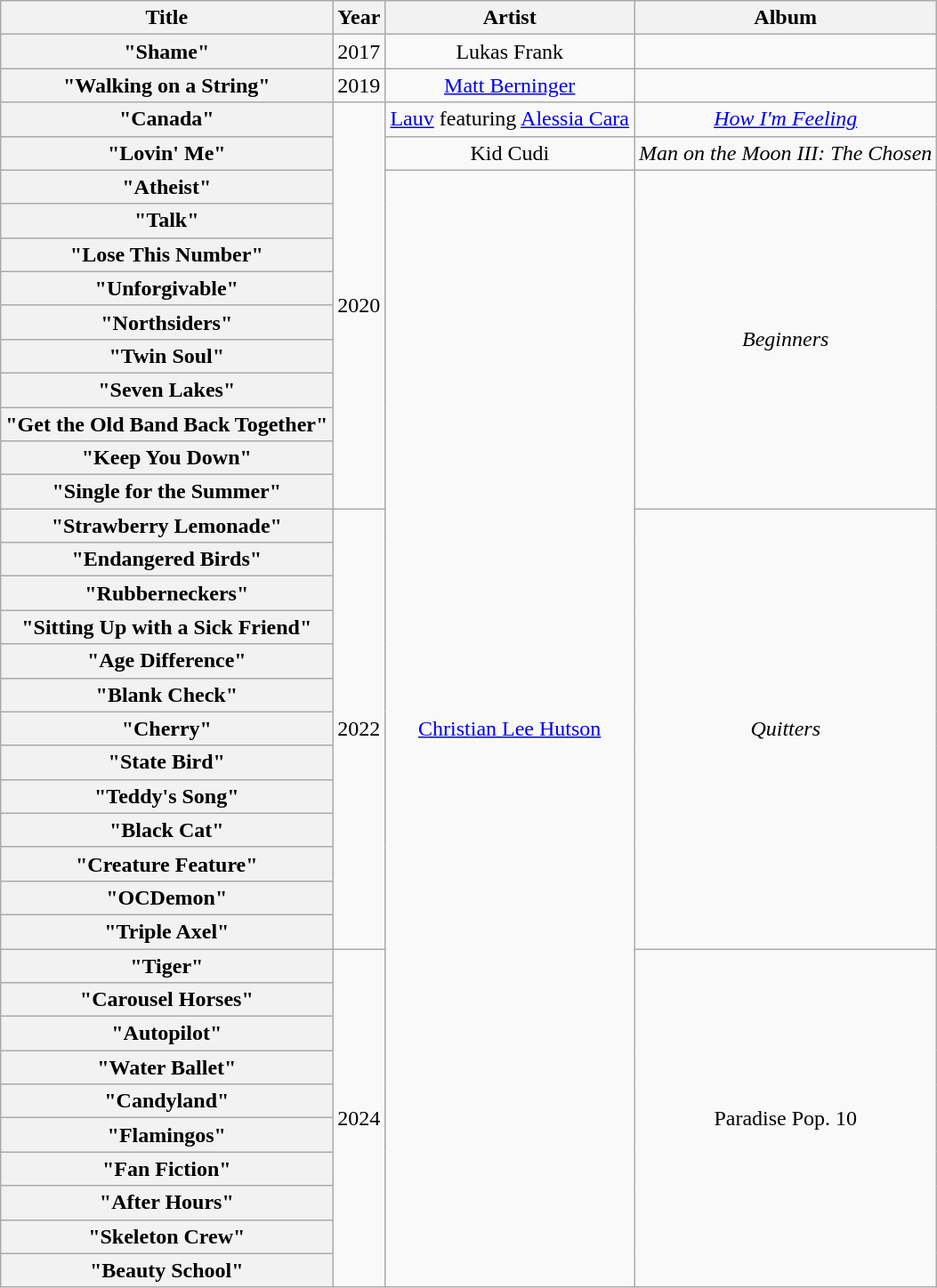<table class="wikitable sortable plainrowheaders" style="text-align: center;">
<tr>
<th scope="col">Title</th>
<th scope="col">Year</th>
<th scope="col">Artist</th>
<th scope="col">Album</th>
</tr>
<tr>
<th scope="row">"Shame"</th>
<td>2017</td>
<td>Lukas Frank</td>
<td></td>
</tr>
<tr>
<th scope="row">"Walking on a String"</th>
<td>2019</td>
<td><a href='#'>Matt Berninger</a></td>
<td></td>
</tr>
<tr>
<th scope="row">"Canada"</th>
<td rowspan="12">2020</td>
<td><a href='#'>Lauv</a> featuring <a href='#'>Alessia Cara</a></td>
<td><em><a href='#'>How I'm Feeling</a></em></td>
</tr>
<tr>
<th scope="row">"Lovin' Me"</th>
<td>Kid Cudi</td>
<td><em>Man on the Moon III: The Chosen</em></td>
</tr>
<tr>
<th scope="row">"Atheist"</th>
<td rowspan="33"><a href='#'>Christian Lee Hutson</a></td>
<td rowspan="10"><em>Beginners</em></td>
</tr>
<tr>
<th scope="row">"Talk"</th>
</tr>
<tr>
<th scope="row">"Lose This Number"</th>
</tr>
<tr>
<th scope="row">"Unforgivable"</th>
</tr>
<tr>
<th scope="row">"Northsiders"</th>
</tr>
<tr>
<th scope="row">"Twin Soul"</th>
</tr>
<tr>
<th scope="row">"Seven Lakes"</th>
</tr>
<tr>
<th scope="row">"Get the Old Band Back Together"</th>
</tr>
<tr>
<th scope="row">"Keep You Down"</th>
</tr>
<tr>
<th scope="row">"Single for the Summer"</th>
</tr>
<tr>
<th scope="row">"Strawberry Lemonade"</th>
<td rowspan="13">2022</td>
<td rowspan="13"><em>Quitters</em></td>
</tr>
<tr>
<th scope="row">"Endangered Birds"</th>
</tr>
<tr>
<th scope="row">"Rubberneckers"</th>
</tr>
<tr>
<th scope="row">"Sitting Up with a Sick Friend"</th>
</tr>
<tr>
<th scope="row">"Age Difference"</th>
</tr>
<tr>
<th scope="row">"Blank Check"</th>
</tr>
<tr>
<th scope="row">"Cherry"</th>
</tr>
<tr>
<th scope="row">"State Bird"</th>
</tr>
<tr>
<th scope="row">"Teddy's Song"</th>
</tr>
<tr>
<th scope="row">"Black Cat"</th>
</tr>
<tr>
<th scope="row">"Creature Feature"</th>
</tr>
<tr>
<th scope="row">"OCDemon"</th>
</tr>
<tr>
<th scope="row">"Triple Axel"</th>
</tr>
<tr>
<th scope="row">"Tiger"</th>
<td rowspan="10">2024</td>
<td rowspan="10">Paradise Pop. 10</td>
</tr>
<tr>
<th scope="row">"Carousel Horses"</th>
</tr>
<tr>
<th scope="row">"Autopilot"</th>
</tr>
<tr>
<th scope="row">"Water Ballet"</th>
</tr>
<tr>
<th scope="row">"Candyland"</th>
</tr>
<tr>
<th scope="row">"Flamingos"</th>
</tr>
<tr>
<th scope="row">"Fan Fiction"</th>
</tr>
<tr>
<th scope="row">"After Hours"</th>
</tr>
<tr>
<th scope="row">"Skeleton Crew"</th>
</tr>
<tr>
<th scope="row">"Beauty School"</th>
</tr>
</table>
